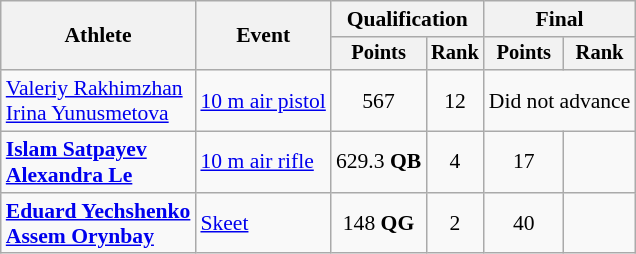<table class=wikitable style=font-size:90%;text-align:center>
<tr>
<th rowspan="2">Athlete</th>
<th rowspan="2">Event</th>
<th colspan=2>Qualification</th>
<th colspan=2>Final</th>
</tr>
<tr style="font-size:95%">
<th>Points</th>
<th>Rank</th>
<th>Points</th>
<th>Rank</th>
</tr>
<tr>
<td align=left><a href='#'>Valeriy Rakhimzhan</a><br><a href='#'>Irina Yunusmetova</a></td>
<td align=left><a href='#'>10 m air pistol</a></td>
<td>567</td>
<td>12</td>
<td colspan=2>Did not advance</td>
</tr>
<tr>
<td align=left><strong><a href='#'>Islam Satpayev</a><br><a href='#'>Alexandra Le</a></strong></td>
<td align=left><a href='#'>10 m air rifle</a></td>
<td>629.3 <strong>QB</strong></td>
<td>4</td>
<td>17</td>
<td></td>
</tr>
<tr>
<td align=left><strong><a href='#'>Eduard Yechshenko</a><br><a href='#'>Assem Orynbay</a></strong></td>
<td align=left><a href='#'>Skeet</a></td>
<td>148 <strong>QG</strong></td>
<td>2</td>
<td>40</td>
<td></td>
</tr>
</table>
